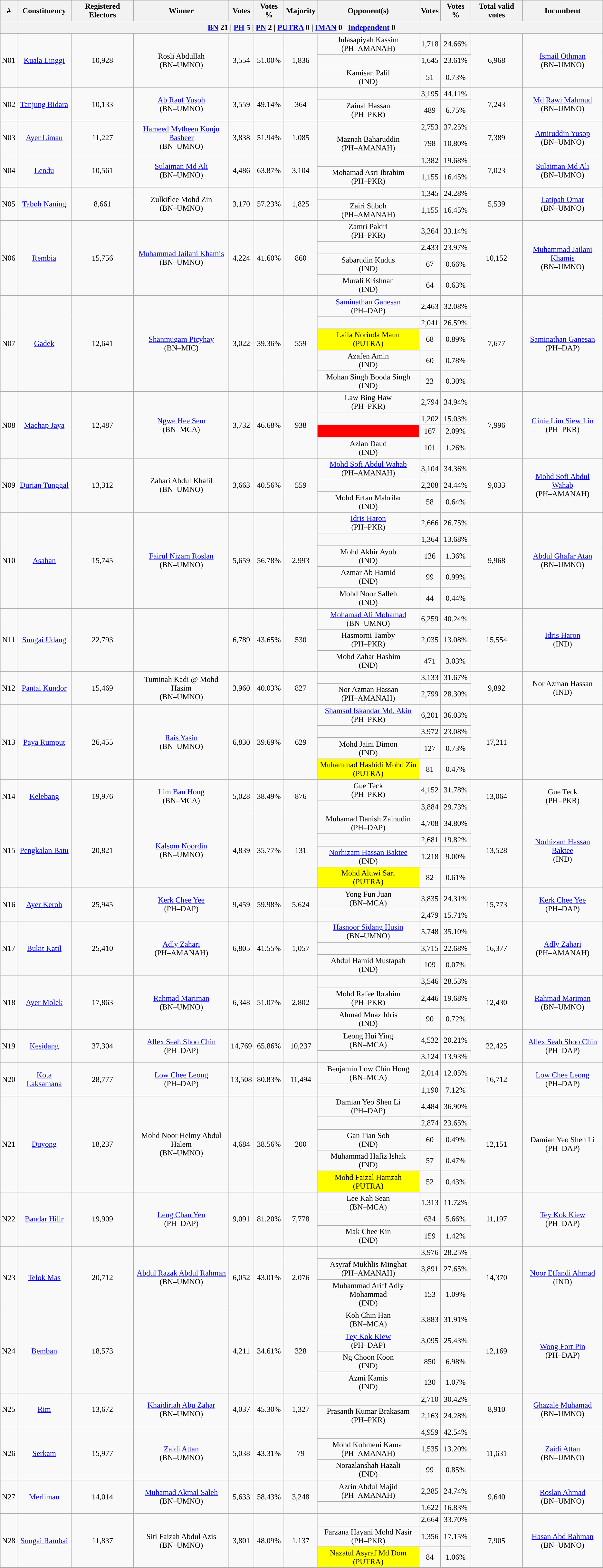<table class="wikitable sortable" style">
<tr>
<th>#</th>
<th>Constituency</th>
<th>Registered Electors</th>
<th>Winner</th>
<th>Votes</th>
<th>Votes %</th>
<th>Majority</th>
<th>Opponent(s)</th>
<th>Votes</th>
<th>Votes %</th>
<th>Total valid votes</th>
<th>Incumbent</th>
</tr>
<tr>
<th colspan="14"><a href='#'>BN</a> <strong>21</strong> | <a href='#'>PH</a> <strong>5</strong> | <a href='#'>PN</a> <strong>2</strong> | <a href='#'>PUTRA</a> <strong>0</strong> | <a href='#'>IMAN</a> <strong>0</strong> | <a href='#'>Independent</a> <strong>0</strong></th>
</tr>
<tr align="center">
<td rowspan=3>N01</td>
<td rowspan=3><a href='#'>Kuala Linggi</a></td>
<td rowspan=3>10,928</td>
<td rowspan=3>Rosli Abdullah<br>(BN–UMNO)</td>
<td rowspan=3>3,554</td>
<td rowspan=3>51.00%</td>
<td rowspan=3>1,836</td>
<td>Julasapiyah Kassim<br>(PH–AMANAH)</td>
<td>1,718</td>
<td>24.66%</td>
<td rowspan=3>6,968</td>
<td rowspan=3><a href='#'>Ismail Othman</a><br>(BN–UMNO)</td>
</tr>
<tr align="center">
<td></td>
<td>1,645</td>
<td>23.61%</td>
</tr>
<tr align="center">
<td>Kamisan Palil<br>(IND)</td>
<td>51</td>
<td>0.73%</td>
</tr>
<tr align="center">
<td rowspan=2>N02</td>
<td rowspan=2><a href='#'>Tanjung Bidara</a></td>
<td rowspan=2>10,133</td>
<td rowspan=2><a href='#'>Ab Rauf Yusoh</a><br>(BN–UMNO)</td>
<td rowspan=2>3,559</td>
<td rowspan=2>49.14%</td>
<td rowspan=2>364</td>
<td><br></td>
<td>3,195</td>
<td>44.11%</td>
<td rowspan=2>7,243</td>
<td rowspan=2><a href='#'>Md Rawi Mahmud</a><br>(BN–UMNO)</td>
</tr>
<tr align="center">
<td>Zainal Hassan<br>(PH–PKR)</td>
<td>489</td>
<td>6.75%</td>
</tr>
<tr align="center">
<td rowspan=2>N03</td>
<td rowspan=2><a href='#'>Ayer Limau</a></td>
<td rowspan=2>11,227</td>
<td rowspan=2><a href='#'>Hameed Mytheen Kunju Basheer</a><br>(BN–UMNO)</td>
<td rowspan=2>3,838</td>
<td rowspan=2>51.94%</td>
<td rowspan=2>1,085</td>
<td></td>
<td>2,753</td>
<td>37.25%</td>
<td rowspan=2>7,389</td>
<td rowspan=2><a href='#'>Amiruddin Yusop</a><br>(BN–UMNO)</td>
</tr>
<tr align="center">
<td>Maznah Baharuddin<br>(PH–AMANAH)</td>
<td>798</td>
<td>10.80%</td>
</tr>
<tr align="center">
<td rowspan=2>N04</td>
<td rowspan=2><a href='#'>Lendu</a></td>
<td rowspan=2>10,561</td>
<td rowspan=2><a href='#'>Sulaiman Md Ali</a><br>(BN–UMNO)</td>
<td rowspan=2>4,486</td>
<td rowspan=2>63.87%</td>
<td rowspan=2>3,104</td>
<td></td>
<td>1,382</td>
<td>19.68%</td>
<td rowspan=2>7,023</td>
<td rowspan=2><a href='#'>Sulaiman Md Ali</a><br>(BN–UMNO)</td>
</tr>
<tr align="center">
<td>Mohamad Asri Ibrahim<br>(PH–PKR)</td>
<td>1,155</td>
<td>16.45%</td>
</tr>
<tr align="center">
<td rowspan=2>N05</td>
<td rowspan=2><a href='#'>Taboh Naning</a></td>
<td rowspan=2>8,661</td>
<td rowspan=2>Zulkiflee Mohd Zin<br>(BN–UMNO)</td>
<td rowspan=2>3,170</td>
<td rowspan=2>57.23%</td>
<td rowspan=2>1,825</td>
<td></td>
<td>1,345</td>
<td>24.28%</td>
<td rowspan=2>5,539</td>
<td rowspan=2><a href='#'>Latipah Omar</a><br>(BN–UMNO)</td>
</tr>
<tr align="center">
<td>Zairi Suboh<br>(PH–AMANAH)</td>
<td>1,155</td>
<td>16.45%</td>
</tr>
<tr align="center">
<td rowspan=4>N06</td>
<td rowspan=4><a href='#'>Rembia</a></td>
<td rowspan=4>15,756</td>
<td rowspan=4><a href='#'>Muhammad Jailani Khamis</a><br>(BN–UMNO)</td>
<td rowspan=4>4,224</td>
<td rowspan=4>41.60%</td>
<td rowspan=4>860</td>
<td>Zamri Pakiri<br>(PH–PKR)</td>
<td>3,364</td>
<td>33.14%</td>
<td rowspan=4>10,152</td>
<td rowspan=4><a href='#'>Muhammad Jailani Khamis</a><br>(BN–UMNO)</td>
</tr>
<tr align="center">
<td></td>
<td>2,433</td>
<td>23.97%</td>
</tr>
<tr align="center">
<td>Sabarudin Kudus<br>(IND)</td>
<td>67</td>
<td>0.66%</td>
</tr>
<tr align="center">
<td>Murali Krishnan<br>(IND)</td>
<td>64</td>
<td>0.63%</td>
</tr>
<tr align="center">
<td rowspan=5>N07</td>
<td rowspan=5><a href='#'>Gadek</a></td>
<td rowspan=5>12,641</td>
<td rowspan=5><a href='#'>Shanmugam Ptcyhay</a><br>(BN–MIC)</td>
<td rowspan=5>3,022</td>
<td rowspan=5>39.36%</td>
<td rowspan=5>559</td>
<td><a href='#'>Saminathan Ganesan</a><br>(PH–DAP)</td>
<td>2,463</td>
<td>32.08%</td>
<td rowspan=5>7,677</td>
<td rowspan=5><a href='#'>Saminathan Ganesan</a><br>(PH–DAP)</td>
</tr>
<tr align="center">
<td></td>
<td>2,041</td>
<td>26.59%</td>
</tr>
<tr align="center">
<td bgcolor=yellow>Laila Norinda Maun<br>(PUTRA)</td>
<td>68</td>
<td>0.89%</td>
</tr>
<tr align="center">
<td>Azafen Amin<br>(IND)</td>
<td>60</td>
<td>0.78%</td>
</tr>
<tr align="center">
<td>Mohan Singh Booda Singh<br>(IND)</td>
<td>23</td>
<td>0.30%</td>
</tr>
<tr align="center">
<td rowspan=4>N08</td>
<td rowspan=4><a href='#'>Machap Jaya</a></td>
<td rowspan=4>12,487</td>
<td rowspan=4><a href='#'>Ngwe Hee Sem</a><br>(BN–MCA)</td>
<td rowspan=4>3,732</td>
<td rowspan=4>46.68%</td>
<td rowspan=4>938</td>
<td>Law Bing Haw<br>(PH–PKR)</td>
<td>2,794</td>
<td>34.94%</td>
<td rowspan=4>7,996</td>
<td rowspan=4><a href='#'>Ginie Lim Siew Lin</a><br>(PH–PKR)</td>
</tr>
<tr align="center">
<td></td>
<td>1,202</td>
<td>15.03%</td>
</tr>
<tr align="center">
<td bgcolor=red></td>
<td>167</td>
<td>2.09%</td>
</tr>
<tr align="center">
<td>Azlan Daud<br>(IND)</td>
<td>101</td>
<td>1.26%</td>
</tr>
<tr align="center">
<td rowspan=3>N09</td>
<td rowspan=3><a href='#'>Durian Tunggal</a></td>
<td rowspan=3>13,312</td>
<td rowspan=3>Zahari Abdul Khalil<br>(BN–UMNO)</td>
<td rowspan=3>3,663</td>
<td rowspan=3>40.56%</td>
<td rowspan=3>559</td>
<td><a href='#'>Mohd Sofi Abdul Wahab</a><br>(PH–AMANAH)</td>
<td>3,104</td>
<td>34.36%</td>
<td rowspan=3>9,033</td>
<td rowspan=3><a href='#'>Mohd Sofi Abdul Wahab</a><br>(PH–AMANAH)</td>
</tr>
<tr align="center">
<td></td>
<td>2,208</td>
<td>24.44%</td>
</tr>
<tr align="center">
<td>Mohd Erfan Mahrilar<br>(IND)</td>
<td>58</td>
<td>0.64%</td>
</tr>
<tr align="center">
<td rowspan=5>N10</td>
<td rowspan=5><a href='#'>Asahan</a></td>
<td rowspan=5>15,745</td>
<td rowspan=5><a href='#'>Fairul Nizam Roslan</a><br>(BN–UMNO)</td>
<td rowspan=5>5,659</td>
<td rowspan=5>56.78%</td>
<td rowspan=5>2,993</td>
<td><a href='#'>Idris Haron</a><br>(PH–PKR)</td>
<td>2,666</td>
<td>26.75%</td>
<td rowspan=5>9,968</td>
<td rowspan=5><a href='#'>Abdul Ghafar Atan</a><br>(BN–UMNO)</td>
</tr>
<tr align="center">
<td></td>
<td>1,364</td>
<td>13.68%</td>
</tr>
<tr align="center">
<td>Mohd Akhir Ayob<br>(IND)</td>
<td>136</td>
<td>1.36%</td>
</tr>
<tr align="center">
<td>Azmar Ab Hamid<br>(IND)</td>
<td>99</td>
<td>0.99%</td>
</tr>
<tr align="center">
<td>Mohd Noor Salleh<br>(IND)</td>
<td>44</td>
<td>0.44%</td>
</tr>
<tr align="center">
<td rowspan=3>N11</td>
<td rowspan=3><a href='#'>Sungai Udang</a></td>
<td rowspan=3>22,793</td>
<td rowspan=3></td>
<td rowspan=3>6,789</td>
<td rowspan=3>43.65%</td>
<td rowspan=3>530</td>
<td><a href='#'>Mohamad Ali Mohamad</a><br>(BN–UMNO)</td>
<td>6,259</td>
<td>40.24%</td>
<td rowspan=3>15,554</td>
<td rowspan=3><a href='#'>Idris Haron</a><br>(IND)</td>
</tr>
<tr align="center">
<td>Hasmorni Tamby<br>(PH–PKR)</td>
<td>2,035</td>
<td>13.08%</td>
</tr>
<tr align="center">
<td>Mohd Zahar Hashim<br>(IND)</td>
<td>471</td>
<td>3.03%</td>
</tr>
<tr align="center">
<td rowspan=2>N12</td>
<td rowspan=2><a href='#'>Pantai Kundor</a></td>
<td rowspan=2>15,469</td>
<td rowspan=2>Tuminah Kadi @ Mohd Hasim<br>(BN–UMNO)</td>
<td rowspan=2>3,960</td>
<td rowspan=2>40.03%</td>
<td rowspan=2>827</td>
<td></td>
<td>3,133</td>
<td>31.67%</td>
<td rowspan=2>9,892</td>
<td rowspan=2>Nor Azman Hassan<br>(IND)</td>
</tr>
<tr align="center">
<td>Nor Azman Hassan<br>(PH–AMANAH)</td>
<td>2,799</td>
<td>28.30%</td>
</tr>
<tr align="center">
<td rowspan=4>N13</td>
<td rowspan=4><a href='#'>Paya Rumput</a></td>
<td rowspan=4>26,455</td>
<td rowspan=4><a href='#'>Rais Yasin</a><br>(BN–UMNO)</td>
<td rowspan=4>6,830</td>
<td rowspan=4>39.69%</td>
<td rowspan=4>629</td>
<td><a href='#'>Shamsul Iskandar Md. Akin</a><br>(PH–PKR)</td>
<td>6,201</td>
<td>36.03%</td>
<td rowspan=4>17,211</td>
<td rowspan=4><br></td>
</tr>
<tr align="center">
<td></td>
<td>3,972</td>
<td>23.08%</td>
</tr>
<tr align="center">
<td>Mohd Jaini Dimon<br>(IND)</td>
<td>127</td>
<td>0.73%</td>
</tr>
<tr align="center">
<td bgcolor=yellow>Muhammad Hashidi Mohd Zin<br>(PUTRA)</td>
<td>81</td>
<td>0.47%</td>
</tr>
<tr align="center">
<td rowspan=2>N14</td>
<td rowspan=2><a href='#'>Kelebang</a></td>
<td rowspan=2>19,976</td>
<td rowspan=2><a href='#'>Lim Ban Hong</a><br>(BN–MCA)</td>
<td rowspan=2>5,028</td>
<td rowspan=2>38.49%</td>
<td rowspan=2>876</td>
<td>Gue Teck<br>(PH–PKR)</td>
<td>4,152</td>
<td>31.78%</td>
<td rowspan=2>13,064</td>
<td rowspan=2>Gue Teck<br>(PH–PKR)</td>
</tr>
<tr align="center">
<td></td>
<td>3,884</td>
<td>29.73%</td>
</tr>
<tr align="center">
<td rowspan=4>N15</td>
<td rowspan=4><a href='#'>Pengkalan Batu</a></td>
<td rowspan=4>20,821</td>
<td rowspan=4><a href='#'>Kalsom Noordin</a><br>(BN–UMNO)</td>
<td rowspan=4>4,839</td>
<td rowspan=4>35.77%</td>
<td rowspan=4>131</td>
<td>Muhamad Danish Zainudin<br>(PH–DAP)</td>
<td>4,708</td>
<td>34.80%</td>
<td rowspan=4>13,528</td>
<td rowspan=4><a href='#'>Norhizam Hassan Baktee</a><br>(IND)</td>
</tr>
<tr align="center">
<td></td>
<td>2,681</td>
<td>19.82%</td>
</tr>
<tr align="center">
<td><a href='#'>Norhizam Hassan Baktee</a><br>(IND)</td>
<td>1,218</td>
<td>9.00%</td>
</tr>
<tr align="center">
<td bgcolor=yellow>Mohd Aluwi Sari<br>(PUTRA)</td>
<td>82</td>
<td>0.61%</td>
</tr>
<tr align="center">
<td rowspan=2>N16</td>
<td rowspan=2><a href='#'>Ayer Keroh</a></td>
<td rowspan=2>25,945</td>
<td rowspan=2><a href='#'>Kerk Chee Yee</a><br>(PH–DAP)</td>
<td rowspan=2>9,459</td>
<td rowspan=2>59.98%</td>
<td rowspan=2>5,624</td>
<td>Yong Fun Juan<br>(BN–MCA)</td>
<td>3,835</td>
<td>24.31%</td>
<td rowspan=2>15,773</td>
<td rowspan=2><a href='#'>Kerk Chee Yee</a><br>(PH–DAP)</td>
</tr>
<tr align="center">
<td></td>
<td>2,479</td>
<td>15.71%</td>
</tr>
<tr align="center">
<td rowspan=3>N17</td>
<td rowspan=3><a href='#'>Bukit Katil</a></td>
<td rowspan=3>25,410</td>
<td rowspan=3><a href='#'>Adly Zahari</a><br>(PH–AMANAH)</td>
<td rowspan=3>6,805</td>
<td rowspan=3>41.55%</td>
<td rowspan=3>1,057</td>
<td><a href='#'>Hasnoor Sidang Husin</a><br>(BN–UMNO)</td>
<td>5,748</td>
<td>35.10%</td>
<td rowspan=3>16,377</td>
<td rowspan=3><a href='#'>Adly Zahari</a><br>(PH–AMANAH)</td>
</tr>
<tr align="center">
<td></td>
<td>3,715</td>
<td>22.68%</td>
</tr>
<tr align="center">
<td>Abdul Hamid Mustapah<br>(IND)</td>
<td>109</td>
<td>0.07%</td>
</tr>
<tr align="center">
<td rowspan=3>N18</td>
<td rowspan=3><a href='#'>Ayer Molek</a></td>
<td rowspan=3>17,863</td>
<td rowspan=3><a href='#'>Rahmad Mariman</a><br>(BN–UMNO)</td>
<td rowspan=3>6,348</td>
<td rowspan=3>51.07%</td>
<td rowspan=3>2,802</td>
<td></td>
<td>3,546</td>
<td>28.53%</td>
<td rowspan=3>12,430</td>
<td rowspan=3><a href='#'>Rahmad Mariman</a><br>(BN–UMNO)</td>
</tr>
<tr align="center">
<td>Mohd Rafee Ibrahim<br>(PH–PKR)</td>
<td>2,446</td>
<td>19.68%</td>
</tr>
<tr align="center">
<td>Ahmad Muaz Idris<br>(IND)</td>
<td>90</td>
<td>0.72%</td>
</tr>
<tr align="center">
<td rowspan=2>N19</td>
<td rowspan=2><a href='#'>Kesidang</a></td>
<td rowspan=2>37,304</td>
<td rowspan=2><a href='#'>Allex Seah Shoo Chin</a><br>(PH–DAP)</td>
<td rowspan=2>14,769</td>
<td rowspan=2>65.86%</td>
<td rowspan=2>10,237</td>
<td>Leong Hui Ying<br>(BN–MCA)</td>
<td>4,532</td>
<td>20.21%</td>
<td rowspan=2>22,425</td>
<td rowspan=2><a href='#'>Allex Seah Shoo Chin</a><br>(PH–DAP)</td>
</tr>
<tr align="center">
<td></td>
<td>3,124</td>
<td>13.93%</td>
</tr>
<tr align="center">
<td rowspan=2>N20</td>
<td rowspan=2><a href='#'>Kota Laksamana</a></td>
<td rowspan=2>28,777</td>
<td rowspan=2><a href='#'>Low Chee Leong</a><br>(PH–DAP)</td>
<td rowspan=2>13,508</td>
<td rowspan=2>80.83%</td>
<td rowspan=2>11,494</td>
<td>Benjamin Low Chin Hong<br>(BN–MCA)</td>
<td>2,014</td>
<td>12.05%</td>
<td rowspan=2>16,712</td>
<td rowspan=2><a href='#'>Low Chee Leong</a><br>(PH–DAP)</td>
</tr>
<tr align="center">
<td></td>
<td>1,190</td>
<td>7.12%</td>
</tr>
<tr align="center">
<td rowspan=5>N21</td>
<td rowspan=5><a href='#'>Duyong</a></td>
<td rowspan=5>18,237</td>
<td rowspan=5>Mohd Noor Helmy Abdul Halem<br>(BN–UMNO)</td>
<td rowspan=5>4,684</td>
<td rowspan=5>38.56%</td>
<td rowspan=5>200</td>
<td>Damian Yeo Shen Li<br>(PH–DAP)</td>
<td>4,484</td>
<td>36.90%</td>
<td rowspan=5>12,151</td>
<td rowspan=5>Damian Yeo Shen Li<br>(PH–DAP)</td>
</tr>
<tr align="center">
<td></td>
<td>2,874</td>
<td>23.65%</td>
</tr>
<tr align="center">
<td>Gan Tian Soh<br>(IND)</td>
<td>60</td>
<td>0.49%</td>
</tr>
<tr align="center">
<td>Muhammad Hafiz Ishak<br>(IND)</td>
<td>57</td>
<td>0.47%</td>
</tr>
<tr align="center">
<td bgcolor=yellow>Mohd Faizal Hamzah<br>(PUTRA)</td>
<td>52</td>
<td>0.43%</td>
</tr>
<tr align="center">
<td rowspan=3>N22</td>
<td rowspan=3><a href='#'>Bandar Hilir</a></td>
<td rowspan=3>19,909</td>
<td rowspan=3><a href='#'>Leng Chau Yen</a><br>(PH–DAP)</td>
<td rowspan=3>9,091</td>
<td rowspan=3>81.20%</td>
<td rowspan=3>7,778</td>
<td>Lee Kah Sean<br>(BN–MCA)</td>
<td>1,313</td>
<td>11.72%</td>
<td rowspan=3>11,197</td>
<td rowspan=3><a href='#'>Tey Kok Kiew</a><br>(PH–DAP)</td>
</tr>
<tr align="center">
<td></td>
<td>634</td>
<td>5.66%</td>
</tr>
<tr align="center">
<td>Mak Chee Kin<br>(IND)</td>
<td>159</td>
<td>1.42%</td>
</tr>
<tr align="center">
<td rowspan=3>N23</td>
<td rowspan=3><a href='#'>Telok Mas</a></td>
<td rowspan=3>20,712</td>
<td rowspan=3><a href='#'>Abdul Razak Abdul Rahman</a><br>(BN–UMNO)</td>
<td rowspan=3>6,052</td>
<td rowspan=3>43.01%</td>
<td rowspan=3>2,076</td>
<td><br></td>
<td>3,976</td>
<td>28.25%</td>
<td rowspan=3>14,370</td>
<td rowspan=3><a href='#'>Noor Effandi Ahmad</a><br>(IND)</td>
</tr>
<tr align="center">
<td>Asyraf Mukhlis Minghat<br>(PH–AMANAH)</td>
<td>3,891</td>
<td>27.65%</td>
</tr>
<tr align="center">
<td>Muhammad Ariff Adly Mohammad<br>(IND)</td>
<td>153</td>
<td>1.09%</td>
</tr>
<tr align="center">
<td rowspan=4>N24</td>
<td rowspan=4><a href='#'>Bemban</a></td>
<td rowspan=4>18,573</td>
<td rowspan=4><br></td>
<td rowspan=4>4,211</td>
<td rowspan=4>34.61%</td>
<td rowspan=4>328</td>
<td>Koh Chin Han<br>(BN–MCA)</td>
<td>3,883</td>
<td>31.91%</td>
<td rowspan=4>12,169</td>
<td rowspan=4><a href='#'>Wong Fort Pin</a><br>(PH–DAP)</td>
</tr>
<tr align="center">
<td><a href='#'>Tey Kok Kiew</a><br>(PH–DAP)</td>
<td>3,095</td>
<td>25.43%</td>
</tr>
<tr align="center">
<td>Ng Choon Koon<br>(IND)</td>
<td>850</td>
<td>6.98%</td>
</tr>
<tr align="center">
<td>Azmi Kamis<br>(IND)</td>
<td>130</td>
<td>1.07%</td>
</tr>
<tr align="center">
<td rowspan=2>N25</td>
<td rowspan=2><a href='#'>Rim</a></td>
<td rowspan=2>13,672</td>
<td rowspan=2><a href='#'>Khaidiriah Abu Zahar</a><br>(BN–UMNO)</td>
<td rowspan=2>4,037</td>
<td rowspan=2>45.30%</td>
<td rowspan=2>1,327</td>
<td></td>
<td>2,710</td>
<td>30.42%</td>
<td rowspan=2>8,910</td>
<td rowspan=2><a href='#'>Ghazale Muhamad</a><br>(BN–UMNO)</td>
</tr>
<tr align="center">
<td>Prasanth Kumar Brakasam<br>(PH–PKR)</td>
<td>2,163</td>
<td>24.28%</td>
</tr>
<tr align="center">
<td rowspan=3>N26</td>
<td rowspan=3><a href='#'>Serkam</a></td>
<td rowspan=3>15,977</td>
<td rowspan=3><a href='#'>Zaidi Attan</a><br>(BN–UMNO)</td>
<td rowspan=3>5,038</td>
<td rowspan=3>43.31%</td>
<td rowspan=3>79</td>
<td></td>
<td>4,959</td>
<td>42.54%</td>
<td rowspan=3>11,631</td>
<td rowspan=3><a href='#'>Zaidi Attan</a><br>(BN–UMNO)</td>
</tr>
<tr align="center">
<td>Mohd Kohmeni Kamal<br>(PH–AMANAH)</td>
<td>1,535</td>
<td>13.20%</td>
</tr>
<tr align="center">
<td>Norazlanshah Hazali<br>(IND)</td>
<td>99</td>
<td>0.85%</td>
</tr>
<tr align="center">
<td rowspan=2>N27</td>
<td rowspan=2><a href='#'>Merlimau</a></td>
<td rowspan=2>14,014</td>
<td rowspan=2><a href='#'>Muhamad Akmal Saleh</a><br>(BN–UMNO)</td>
<td rowspan=2>5,633</td>
<td rowspan=2>58.43%</td>
<td rowspan=2>3,248</td>
<td>Azrin Abdul Majid<br>(PH–AMANAH)</td>
<td>2,385</td>
<td>24.74%</td>
<td rowspan=2>9,640</td>
<td rowspan=2><a href='#'>Roslan Ahmad</a><br>(BN–UMNO)</td>
</tr>
<tr align="center">
<td></td>
<td>1,622</td>
<td>16.83%</td>
</tr>
<tr align="center">
<td rowspan=3>N28</td>
<td rowspan=3><a href='#'>Sungai Rambai</a></td>
<td rowspan=3>11,837</td>
<td rowspan=3>Siti Faizah Abdul Azis<br>(BN–UMNO)</td>
<td rowspan=3>3,801</td>
<td rowspan=3>48.09%</td>
<td rowspan=3>1,137</td>
<td></td>
<td>2,664</td>
<td>33.70%</td>
<td rowspan=3>7,905</td>
<td rowspan=3><a href='#'>Hasan Abd Rahman</a><br>(BN–UMNO)</td>
</tr>
<tr align="center">
<td>Farzana Hayani Mohd Nasir<br>(PH–PKR)</td>
<td>1,356</td>
<td>17.15%</td>
</tr>
<tr align="center">
<td bgcolor=yellow>Nazatul Asyraf Md Dom<br>(PUTRA)</td>
<td>84</td>
<td>1.06%</td>
</tr>
</table>
